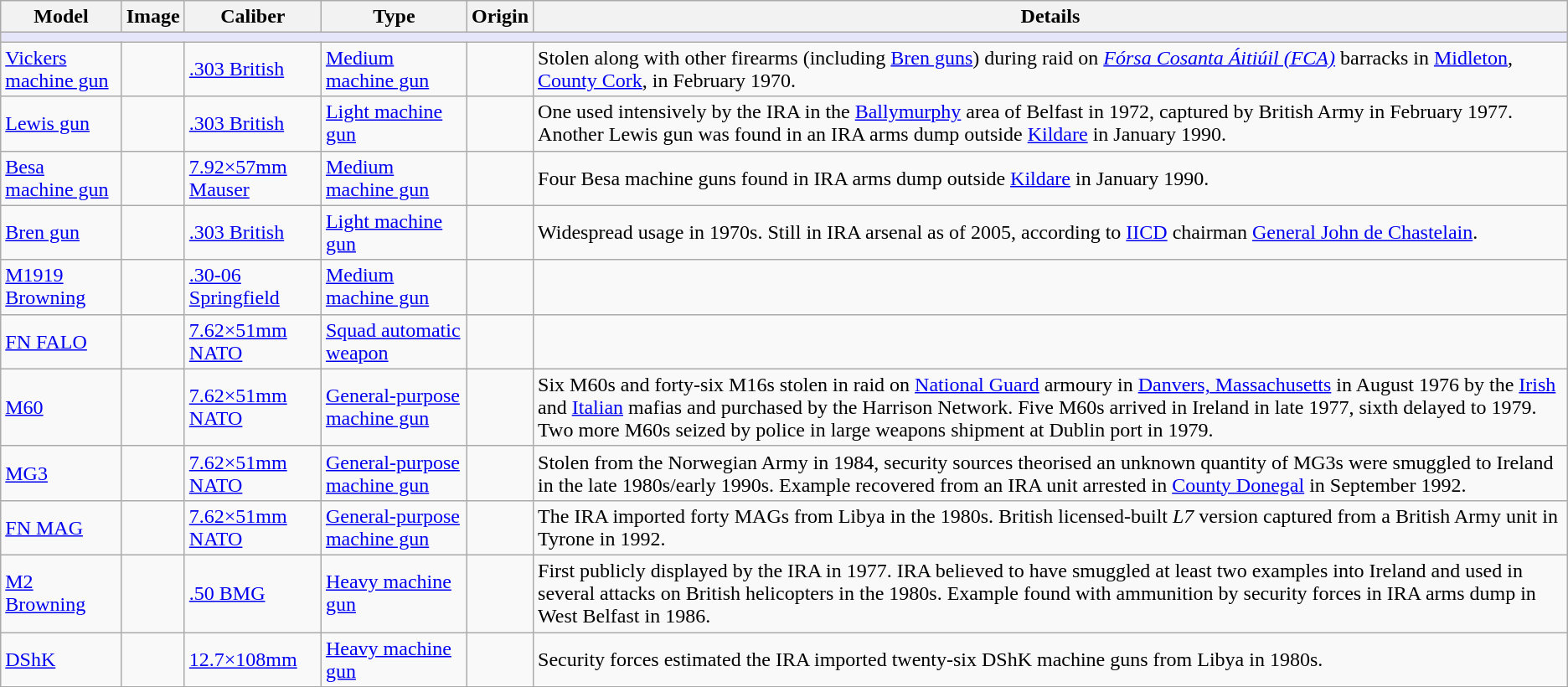<table class="wikitable">
<tr>
<th>Model</th>
<th>Image</th>
<th>Caliber</th>
<th>Type</th>
<th>Origin</th>
<th>Details</th>
</tr>
<tr>
<th colspan="6" style="background: lavender;"></th>
</tr>
<tr>
<td><a href='#'>Vickers machine gun</a></td>
<td></td>
<td><a href='#'>.303 British</a></td>
<td><a href='#'>Medium machine gun</a></td>
<td></td>
<td>Stolen along with other firearms (including <a href='#'>Bren guns</a>) during raid on <a href='#'><em>Fórsa Cosanta Áitiúil (FCA)</em></a> barracks in <a href='#'>Midleton</a>, <a href='#'>County Cork</a>, in February 1970.</td>
</tr>
<tr>
<td><a href='#'>Lewis gun</a></td>
<td></td>
<td><a href='#'>.303 British</a></td>
<td><a href='#'>Light machine gun</a></td>
<td></td>
<td>One used intensively by the IRA in the <a href='#'>Ballymurphy</a> area of Belfast in 1972, captured by British Army in February 1977. Another Lewis gun was found in an IRA arms dump outside <a href='#'>Kildare</a> in January 1990.</td>
</tr>
<tr>
<td><a href='#'>Besa machine gun</a></td>
<td></td>
<td><a href='#'>7.92×57mm Mauser</a></td>
<td><a href='#'>Medium machine gun</a></td>
<td></td>
<td>Four Besa machine guns found in IRA arms dump outside <a href='#'>Kildare</a> in January 1990.</td>
</tr>
<tr>
<td><a href='#'>Bren gun</a></td>
<td></td>
<td><a href='#'>.303 British</a></td>
<td><a href='#'>Light machine gun</a></td>
<td></td>
<td>Widespread usage in 1970s. Still in IRA arsenal as of 2005, according to <a href='#'>IICD</a> chairman <a href='#'>General John de Chastelain</a>.</td>
</tr>
<tr>
<td><a href='#'>M1919 Browning</a></td>
<td></td>
<td><a href='#'>.30-06 Springfield</a></td>
<td><a href='#'>Medium machine gun</a></td>
<td></td>
<td></td>
</tr>
<tr>
<td><a href='#'> FN FALO</a></td>
<td></td>
<td><a href='#'>7.62×51mm NATO</a></td>
<td><a href='#'>Squad automatic weapon</a></td>
<td></td>
<td></td>
</tr>
<tr>
<td><a href='#'>M60</a></td>
<td></td>
<td><a href='#'>7.62×51mm NATO</a></td>
<td><a href='#'>General-purpose machine gun</a></td>
<td></td>
<td>Six M60s and forty-six M16s stolen in raid on <a href='#'>National Guard</a> armoury in <a href='#'>Danvers, Massachusetts</a> in August 1976 by the <a href='#'>Irish</a> and <a href='#'>Italian</a> mafias and purchased by the Harrison Network. Five M60s arrived in Ireland in late 1977, sixth delayed to 1979. Two more M60s seized by police in large weapons shipment at Dublin port in 1979.</td>
</tr>
<tr>
<td><a href='#'>MG3</a></td>
<td></td>
<td><a href='#'>7.62×51mm NATO</a></td>
<td><a href='#'>General-purpose machine gun</a></td>
<td></td>
<td>Stolen from the Norwegian Army in 1984, security sources theorised an unknown quantity of MG3s were smuggled to Ireland in the late 1980s/early 1990s.  Example recovered from an IRA unit arrested in <a href='#'>County Donegal</a> in September 1992.</td>
</tr>
<tr>
<td><a href='#'>FN MAG</a></td>
<td></td>
<td><a href='#'>7.62×51mm NATO</a></td>
<td><a href='#'>General-purpose machine gun</a></td>
<td><br></td>
<td>The IRA imported forty MAGs from Libya in the 1980s. British licensed-built <em>L7</em> version captured from a British Army unit in Tyrone in 1992.</td>
</tr>
<tr>
<td><a href='#'>M2 Browning</a></td>
<td></td>
<td><a href='#'>.50 BMG</a></td>
<td><a href='#'>Heavy machine gun</a></td>
<td></td>
<td>First publicly displayed by the IRA in 1977. IRA believed to have smuggled at least two examples into Ireland and used in several attacks on British helicopters in the 1980s. Example found with ammunition by security forces in IRA arms dump in West Belfast in 1986.</td>
</tr>
<tr>
<td><a href='#'>DShK</a></td>
<td></td>
<td><a href='#'>12.7×108mm</a></td>
<td><a href='#'>Heavy machine gun</a></td>
<td><br></td>
<td>Security forces estimated the IRA imported twenty-six DShK machine guns from Libya in 1980s.</td>
</tr>
<tr>
</tr>
</table>
